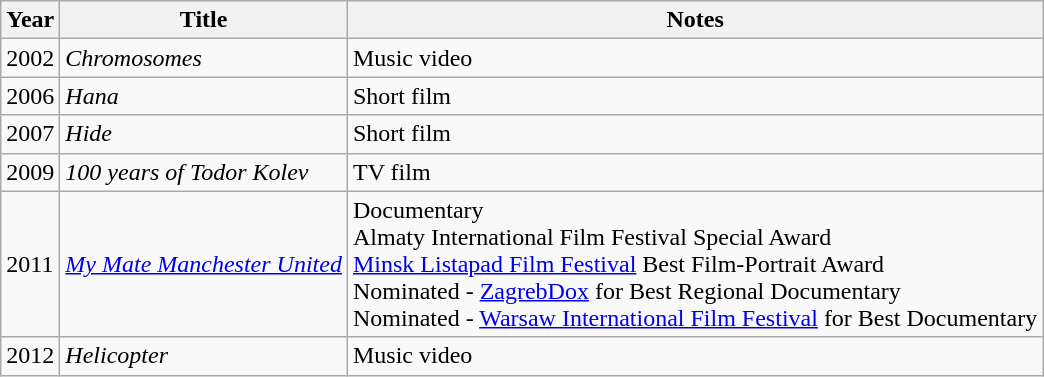<table class="wikitable sortable">
<tr>
<th>Year</th>
<th>Title</th>
<th>Notes</th>
</tr>
<tr>
<td>2002</td>
<td><em>Chromosomes</em></td>
<td>Music video</td>
</tr>
<tr>
<td>2006</td>
<td><em>Hana</em></td>
<td>Short film</td>
</tr>
<tr>
<td>2007</td>
<td><em>Hide</em></td>
<td>Short film</td>
</tr>
<tr>
<td>2009</td>
<td><em>100 years of Todor Kolev</em></td>
<td>TV film</td>
</tr>
<tr>
<td>2011</td>
<td><em><a href='#'>My Mate Manchester United</a></em></td>
<td>Documentary<br>Almaty International Film Festival Special Award<br><a href='#'>Minsk Listapad Film Festival</a> Best Film-Portrait Award<br>Nominated - <a href='#'>ZagrebDox</a> for Best Regional Documentary<br>Nominated - <a href='#'>Warsaw International Film Festival</a> for Best Documentary</td>
</tr>
<tr>
<td>2012</td>
<td><em>Helicopter</em></td>
<td>Music video</td>
</tr>
</table>
